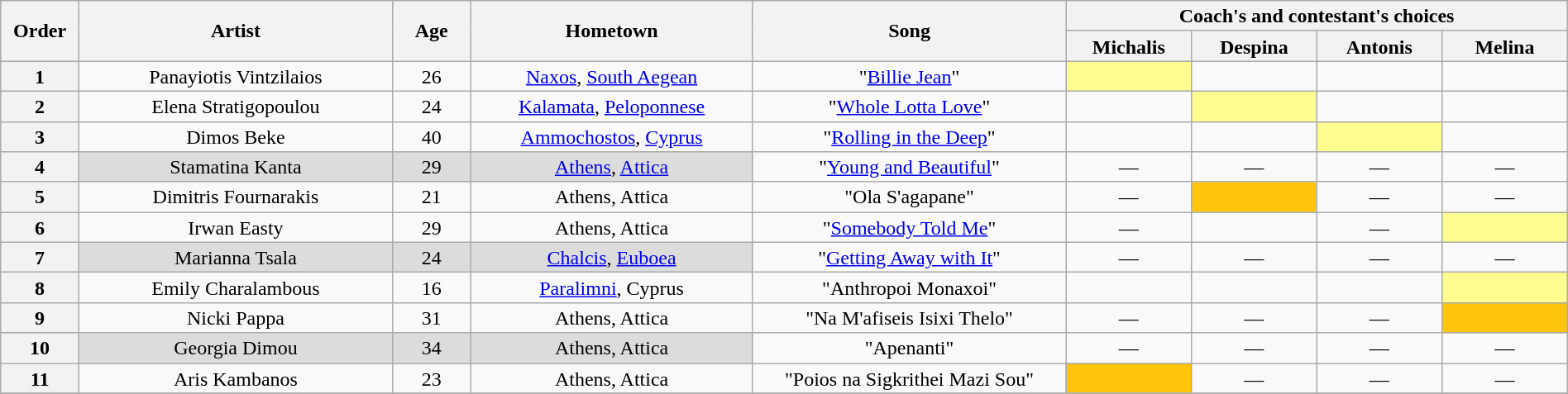<table class="wikitable" style="text-align:center; line-height:17px; width:100%;">
<tr>
<th scope="col" rowspan="2" width="05%">Order</th>
<th scope="col" rowspan="2" width="20%">Artist</th>
<th scope="col" rowspan="2" width="05%">Age</th>
<th scope="col" rowspan="2" width="18%">Hometown</th>
<th scope="col" rowspan="2" width="20%">Song</th>
<th scope="col" colspan="4" width="32%">Coach's and contestant's choices</th>
</tr>
<tr>
<th width="08%">Michalis</th>
<th width="08%">Despina</th>
<th width="08%">Antonis</th>
<th width="08%">Melina</th>
</tr>
<tr>
<th>1</th>
<td>Panayiotis Vintzilaios</td>
<td>26</td>
<td><a href='#'>Naxos</a>, <a href='#'>South Aegean</a></td>
<td>"<a href='#'>Billie Jean</a>"</td>
<td style="background: #fdfc8f;"></td>
<td></td>
<td></td>
<td></td>
</tr>
<tr>
<th>2</th>
<td>Elena Stratigopoulou</td>
<td>24</td>
<td><a href='#'>Kalamata</a>, <a href='#'>Peloponnese</a></td>
<td>"<a href='#'>Whole Lotta Love</a>"</td>
<td></td>
<td style="background: #fdfc8f;"></td>
<td></td>
<td></td>
</tr>
<tr>
<th>3</th>
<td>Dimos Beke</td>
<td>40</td>
<td><a href='#'>Ammochostos</a>, <a href='#'>Cyprus</a></td>
<td>"<a href='#'>Rolling in the Deep</a>"</td>
<td></td>
<td></td>
<td style="background: #fdfc8f;"></td>
<td></td>
</tr>
<tr>
<th>4</th>
<td style="background: #DCDCDC;">Stamatina Kanta</td>
<td style="background: #DCDCDC;">29</td>
<td style="background: #DCDCDC;"><a href='#'>Athens</a>, <a href='#'>Attica</a></td>
<td>"<a href='#'>Young and Beautiful</a>"</td>
<td>—</td>
<td>—</td>
<td>—</td>
<td>—</td>
</tr>
<tr>
<th>5</th>
<td>Dimitris Fournarakis</td>
<td>21</td>
<td>Athens, Attica</td>
<td>"Ola S'agapane"</td>
<td>—</td>
<td style="background: #FFC50C;"></td>
<td>—</td>
<td>—</td>
</tr>
<tr>
<th>6</th>
<td>Irwan Easty</td>
<td>29</td>
<td>Athens, Attica</td>
<td>"<a href='#'>Somebody Told Me</a>"</td>
<td>—</td>
<td></td>
<td>—</td>
<td style="background: #fdfc8f;"></td>
</tr>
<tr>
<th>7</th>
<td style="background: #DCDCDC;">Marianna Tsala</td>
<td style="background: #DCDCDC;">24</td>
<td style="background: #DCDCDC;"><a href='#'>Chalcis</a>, <a href='#'>Euboea</a></td>
<td>"<a href='#'>Getting Away with It</a>"</td>
<td>—</td>
<td>—</td>
<td>—</td>
<td>—</td>
</tr>
<tr>
<th>8</th>
<td>Emily Charalambous</td>
<td>16</td>
<td><a href='#'>Paralimni</a>, Cyprus</td>
<td>"Anthropoi Monaxoi"</td>
<td></td>
<td></td>
<td></td>
<td style="background: #fdfc8f;"></td>
</tr>
<tr>
<th>9</th>
<td>Nicki Pappa</td>
<td>31</td>
<td>Athens, Attica</td>
<td>"Na M'afiseis Isixi Thelo"</td>
<td>—</td>
<td>—</td>
<td>—</td>
<td style="background: #FFC50C;"></td>
</tr>
<tr>
<th>10</th>
<td style="background: #DCDCDC;">Georgia Dimou</td>
<td style="background: #DCDCDC;">34</td>
<td style="background: #DCDCDC;">Athens, Attica</td>
<td>"Apenanti"</td>
<td>—</td>
<td>—</td>
<td>—</td>
<td>—</td>
</tr>
<tr>
<th>11</th>
<td>Aris Kambanos</td>
<td>23</td>
<td>Athens, Attica</td>
<td>"Poios na Sigkrithei Mazi Sou"</td>
<td style="background: #FFC50C;"></td>
<td>—</td>
<td>—</td>
<td>—</td>
</tr>
<tr>
</tr>
</table>
